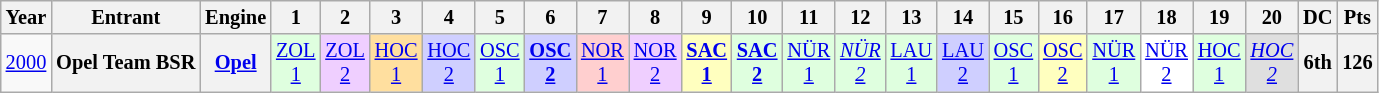<table class="wikitable" style="text-align:center; font-size:85%">
<tr>
<th>Year</th>
<th>Entrant</th>
<th>Engine</th>
<th>1</th>
<th>2</th>
<th>3</th>
<th>4</th>
<th>5</th>
<th>6</th>
<th>7</th>
<th>8</th>
<th>9</th>
<th>10</th>
<th>11</th>
<th>12</th>
<th>13</th>
<th>14</th>
<th>15</th>
<th>16</th>
<th>17</th>
<th>18</th>
<th>19</th>
<th>20</th>
<th>DC</th>
<th>Pts</th>
</tr>
<tr>
<td><a href='#'>2000</a></td>
<th nowrap>Opel Team BSR</th>
<th><a href='#'>Opel</a></th>
<td style="background:#DFFFDF;"><a href='#'>ZOL<br>1</a><br></td>
<td style="background:#EFCFFF;"><a href='#'>ZOL<br>2</a><br></td>
<td style="background:#FFDF9F;"><a href='#'>HOC<br>1</a><br></td>
<td style="background:#CFCFFF;"><a href='#'>HOC<br>2</a><br></td>
<td style="background:#DFFFDF;"><a href='#'>OSC<br>1</a><br></td>
<td style="background:#CFCFFF;"><strong><a href='#'>OSC<br>2</a></strong><br></td>
<td style="background:#FFCFCF;"><a href='#'>NOR<br>1</a><br></td>
<td style="background:#EFCFFF;"><a href='#'>NOR<br>2</a><br></td>
<td style="background:#FFFFBF;"><strong><a href='#'>SAC<br>1</a></strong><br></td>
<td style="background:#DFFFDF;"><strong><a href='#'>SAC<br>2</a></strong><br></td>
<td style="background:#DFFFDF;"><a href='#'>NÜR<br>1</a><br></td>
<td style="background:#DFFFDF;"><em><a href='#'>NÜR<br>2</a></em><br></td>
<td style="background:#DFFFDF;"><a href='#'>LAU<br>1</a><br></td>
<td style="background:#CFCFFF;"><a href='#'>LAU<br>2</a><br></td>
<td style="background:#DFFFDF;"><a href='#'>OSC<br>1</a><br></td>
<td style="background:#FFFFBF;"><a href='#'>OSC<br>2</a><br></td>
<td style="background:#DFFFDF;"><a href='#'>NÜR<br>1</a><br></td>
<td style="background:#FFFFFF;"><a href='#'>NÜR<br>2</a><br></td>
<td style="background:#DFFFDF;"><a href='#'>HOC<br>1</a><br></td>
<td style="background:#DFDFDF;"><em><a href='#'>HOC<br>2</a></em><br></td>
<th>6th</th>
<th>126</th>
</tr>
</table>
